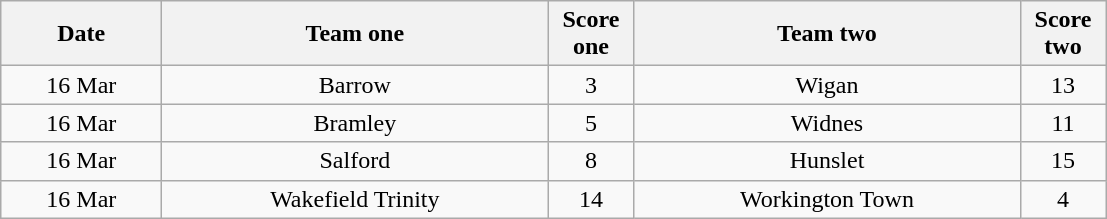<table class="wikitable" style="text-align: center">
<tr>
<th width=100>Date</th>
<th width=250>Team one</th>
<th width=50>Score one</th>
<th width=250>Team two</th>
<th width=50>Score two</th>
</tr>
<tr>
<td>16 Mar</td>
<td>Barrow</td>
<td>3</td>
<td>Wigan</td>
<td>13</td>
</tr>
<tr>
<td>16 Mar</td>
<td>Bramley</td>
<td>5</td>
<td>Widnes</td>
<td>11</td>
</tr>
<tr>
<td>16 Mar</td>
<td>Salford</td>
<td>8</td>
<td>Hunslet</td>
<td>15</td>
</tr>
<tr>
<td>16 Mar</td>
<td>Wakefield Trinity</td>
<td>14</td>
<td>Workington Town</td>
<td>4</td>
</tr>
</table>
